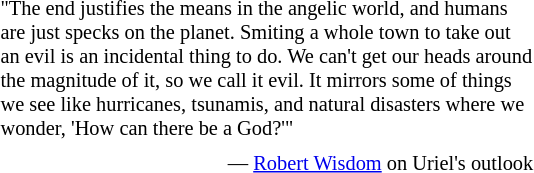<table class="toccolours" style="float: right; margin-left: 1em; margin-right: 2em; font-size: 85%; width:27em; max-width: 40%;" cellspacing="5">
<tr>
<td style="text-align: left;">"The end justifies the means in the angelic world, and humans are just specks on the planet. Smiting a whole town to take out an evil is an incidental thing to do. We can't get our heads around the magnitude of it, so we call it evil. It mirrors some of things we see like hurricanes, tsunamis, and natural disasters where we wonder, 'How can there be a God?'"</td>
</tr>
<tr>
<td style="text-align: right;"> — <a href='#'>Robert Wisdom</a> on Uriel's outlook</td>
</tr>
</table>
